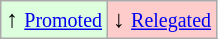<table class="wikitable" align="center">
<tr>
<td bgcolor="#ddffdd">↑ <small><a href='#'>Promoted</a></small></td>
<td bgcolor="#ffcccc">↓ <small><a href='#'>Relegated</a></small></td>
</tr>
</table>
